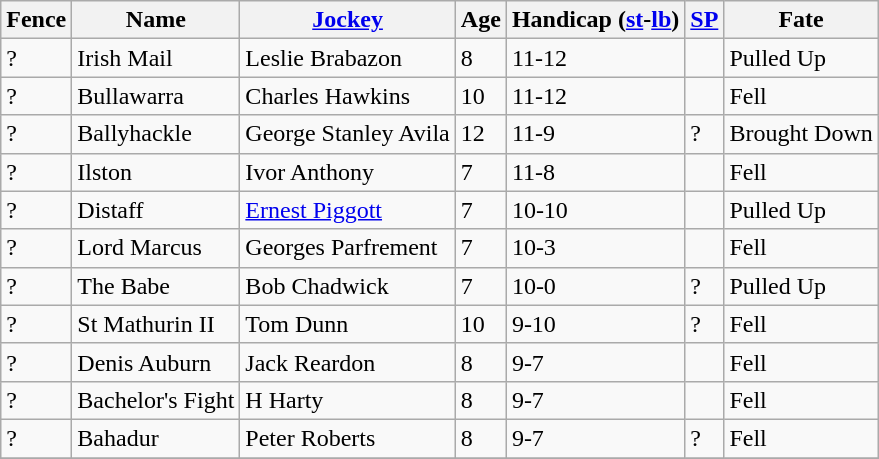<table class="wikitable sortable">
<tr>
<th>Fence</th>
<th>Name</th>
<th><a href='#'>Jockey</a></th>
<th>Age</th>
<th>Handicap (<a href='#'>st</a>-<a href='#'>lb</a>)</th>
<th><a href='#'>SP</a></th>
<th>Fate</th>
</tr>
<tr>
<td>?</td>
<td>Irish Mail</td>
<td>Leslie Brabazon</td>
<td>8</td>
<td>11-12</td>
<td></td>
<td>Pulled Up</td>
</tr>
<tr>
<td>?</td>
<td>Bullawarra</td>
<td>Charles Hawkins</td>
<td>10</td>
<td>11-12</td>
<td></td>
<td>Fell</td>
</tr>
<tr>
<td>?</td>
<td>Ballyhackle</td>
<td>George Stanley Avila</td>
<td>12</td>
<td>11-9</td>
<td>?</td>
<td>Brought Down</td>
</tr>
<tr>
<td>?</td>
<td>Ilston</td>
<td>Ivor Anthony</td>
<td>7</td>
<td>11-8</td>
<td></td>
<td>Fell</td>
</tr>
<tr>
<td>?</td>
<td>Distaff</td>
<td><a href='#'>Ernest Piggott</a></td>
<td>7</td>
<td>10-10</td>
<td></td>
<td>Pulled Up</td>
</tr>
<tr>
<td>?</td>
<td>Lord Marcus</td>
<td>Georges Parfrement</td>
<td>7</td>
<td>10-3</td>
<td></td>
<td>Fell</td>
</tr>
<tr>
<td>?</td>
<td>The Babe</td>
<td>Bob Chadwick</td>
<td>7</td>
<td>10-0</td>
<td>?</td>
<td>Pulled Up</td>
</tr>
<tr>
<td>?</td>
<td>St Mathurin II</td>
<td>Tom Dunn</td>
<td>10</td>
<td>9-10</td>
<td>?</td>
<td>Fell</td>
</tr>
<tr>
<td>?</td>
<td>Denis Auburn</td>
<td>Jack Reardon</td>
<td>8</td>
<td>9-7</td>
<td></td>
<td>Fell</td>
</tr>
<tr>
<td>?</td>
<td>Bachelor's Fight</td>
<td>H Harty</td>
<td>8</td>
<td>9-7</td>
<td></td>
<td>Fell</td>
</tr>
<tr>
<td>?</td>
<td>Bahadur</td>
<td>Peter Roberts</td>
<td>8</td>
<td>9-7</td>
<td>?</td>
<td>Fell</td>
</tr>
<tr>
</tr>
</table>
